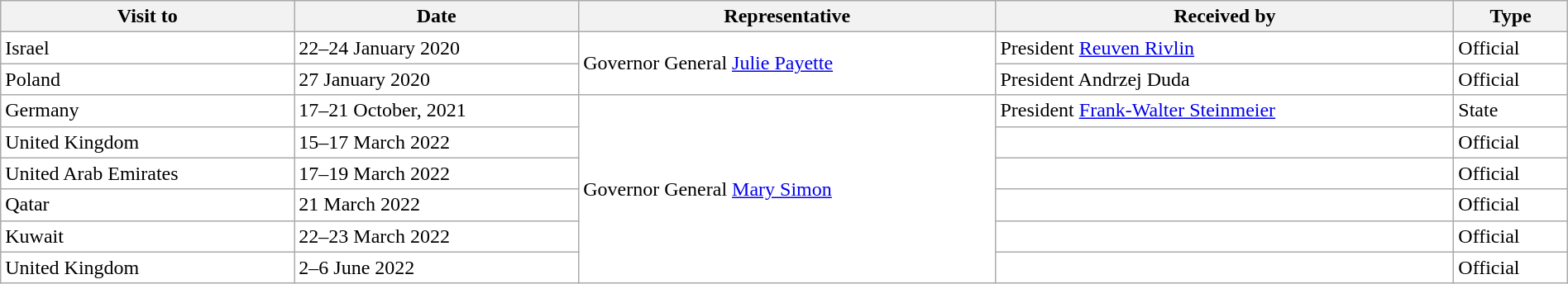<table class="wikitable" style="width:100%; margin: 1em 1em 1em 0; background:white; border-collapse: collapse;">
<tr>
<th>Visit to</th>
<th>Date</th>
<th>Representative</th>
<th>Received by</th>
<th>Type</th>
</tr>
<tr>
<td> Israel</td>
<td>22–24 January 2020</td>
<td rowspan="2">Governor General <a href='#'>Julie Payette</a></td>
<td>President <a href='#'>Reuven Rivlin</a></td>
<td>Official</td>
</tr>
<tr>
<td> Poland</td>
<td>27 January 2020</td>
<td>President Andrzej Duda</td>
<td>Official</td>
</tr>
<tr>
<td> Germany</td>
<td>17–21 October, 2021</td>
<td rowspan="6">Governor General <a href='#'>Mary Simon</a></td>
<td>President <a href='#'>Frank-Walter Steinmeier</a></td>
<td>State</td>
</tr>
<tr>
<td> United Kingdom</td>
<td>15–17 March 2022</td>
<td></td>
<td>Official</td>
</tr>
<tr>
<td> United Arab Emirates</td>
<td>17–19 March 2022</td>
<td></td>
<td>Official</td>
</tr>
<tr>
<td> Qatar</td>
<td>21 March 2022</td>
<td></td>
<td>Official</td>
</tr>
<tr>
<td> Kuwait</td>
<td>22–23 March 2022</td>
<td></td>
<td>Official</td>
</tr>
<tr>
<td> United Kingdom</td>
<td>2–6 June 2022</td>
<td></td>
<td>Official</td>
</tr>
</table>
